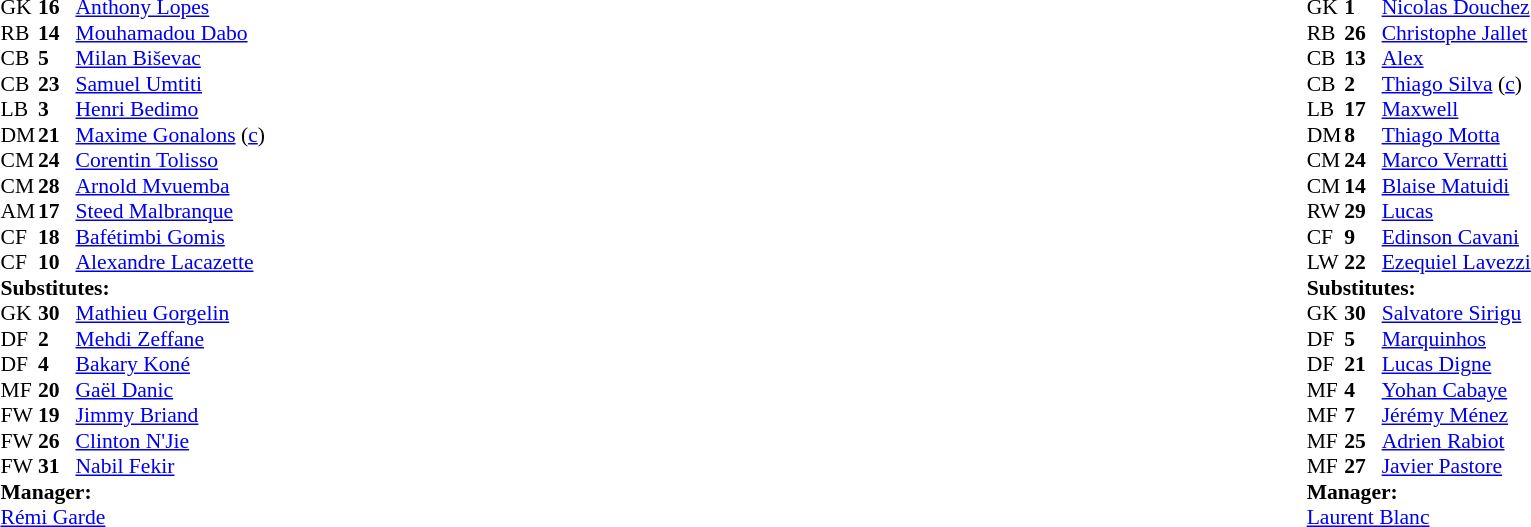<table width="100%">
<tr>
<td valign="top" width="50%"><br><table style="font-size: 90%" cellspacing="0" cellpadding="0">
<tr>
<td colspan="4"></td>
</tr>
<tr>
<th width=25></th>
<th width=25></th>
</tr>
<tr>
<td>GK</td>
<td><strong>16</strong></td>
<td> <a href='#'>Anthony Lopes</a></td>
<td></td>
</tr>
<tr>
<td>RB</td>
<td><strong>14</strong></td>
<td> <a href='#'>Mouhamadou Dabo</a></td>
<td></td>
<td></td>
</tr>
<tr>
<td>CB</td>
<td><strong>5</strong></td>
<td> <a href='#'>Milan Biševac</a></td>
<td></td>
</tr>
<tr>
<td>CB</td>
<td><strong>23</strong></td>
<td> <a href='#'>Samuel Umtiti</a></td>
</tr>
<tr>
<td>LB</td>
<td><strong>3</strong></td>
<td> <a href='#'>Henri Bedimo</a></td>
<td></td>
<td></td>
</tr>
<tr>
<td>DM</td>
<td><strong>21</strong></td>
<td> <a href='#'>Maxime Gonalons</a> (<a href='#'>c</a>)</td>
</tr>
<tr>
<td>CM</td>
<td><strong>24</strong></td>
<td> <a href='#'>Corentin Tolisso</a></td>
</tr>
<tr>
<td>CM</td>
<td><strong>28</strong></td>
<td> <a href='#'>Arnold Mvuemba</a></td>
</tr>
<tr>
<td>AM</td>
<td><strong>17</strong></td>
<td> <a href='#'>Steed Malbranque</a></td>
<td></td>
<td></td>
</tr>
<tr>
<td>CF</td>
<td><strong>18</strong></td>
<td> <a href='#'>Bafétimbi Gomis</a></td>
</tr>
<tr>
<td>CF</td>
<td><strong>10</strong></td>
<td> <a href='#'>Alexandre Lacazette</a></td>
</tr>
<tr>
<td colspan=3><strong>Substitutes:</strong></td>
</tr>
<tr>
<td>GK</td>
<td><strong>30</strong></td>
<td> <a href='#'>Mathieu Gorgelin</a></td>
</tr>
<tr>
<td>DF</td>
<td><strong>2</strong></td>
<td> <a href='#'>Mehdi Zeffane</a></td>
</tr>
<tr>
<td>DF</td>
<td><strong>4</strong></td>
<td> <a href='#'>Bakary Koné</a></td>
<td></td>
<td></td>
</tr>
<tr>
<td>MF</td>
<td><strong>20</strong></td>
<td> <a href='#'>Gaël Danic</a></td>
</tr>
<tr>
<td>FW</td>
<td><strong>19</strong></td>
<td> <a href='#'>Jimmy Briand</a></td>
<td></td>
<td></td>
</tr>
<tr>
<td>FW</td>
<td><strong>26</strong></td>
<td> <a href='#'>Clinton N'Jie</a></td>
</tr>
<tr>
<td>FW</td>
<td><strong>31</strong></td>
<td> <a href='#'>Nabil Fekir</a></td>
<td></td>
<td></td>
</tr>
<tr>
<td colspan=3><strong>Manager:</strong></td>
</tr>
<tr>
<td colspan=3> <a href='#'>Rémi Garde</a></td>
</tr>
</table>
</td>
<td valign="top"></td>
<td style="vertical-align:top; width:50%;"><br><table style="font-size: 90%" cellspacing="0" cellpadding="0" align=center>
<tr>
<td colspan="4"></td>
</tr>
<tr>
<th width=25></th>
<th width=25></th>
</tr>
<tr>
<td>GK</td>
<td><strong>1</strong></td>
<td> <a href='#'>Nicolas Douchez</a></td>
</tr>
<tr>
<td>RB</td>
<td><strong>26</strong></td>
<td> <a href='#'>Christophe Jallet</a></td>
</tr>
<tr>
<td>CB</td>
<td><strong>13</strong></td>
<td> <a href='#'>Alex</a></td>
</tr>
<tr>
<td>CB</td>
<td><strong>2</strong></td>
<td> <a href='#'>Thiago Silva</a> (<a href='#'>c</a>)</td>
</tr>
<tr>
<td>LB</td>
<td><strong>17</strong></td>
<td> <a href='#'>Maxwell</a></td>
</tr>
<tr>
<td>DM</td>
<td><strong>8</strong></td>
<td> <a href='#'>Thiago Motta</a></td>
</tr>
<tr>
<td>CM</td>
<td><strong>24</strong></td>
<td> <a href='#'>Marco Verratti</a></td>
<td></td>
<td></td>
</tr>
<tr>
<td>CM</td>
<td><strong>14</strong></td>
<td> <a href='#'>Blaise Matuidi</a></td>
</tr>
<tr>
<td>RW</td>
<td><strong>29</strong></td>
<td> <a href='#'>Lucas</a></td>
<td></td>
<td></td>
</tr>
<tr>
<td>CF</td>
<td><strong>9</strong></td>
<td> <a href='#'>Edinson Cavani</a></td>
</tr>
<tr>
<td>LW</td>
<td><strong>22</strong></td>
<td> <a href='#'>Ezequiel Lavezzi</a></td>
<td></td>
<td></td>
</tr>
<tr>
<td colspan=3><strong>Substitutes:</strong></td>
</tr>
<tr>
<td>GK</td>
<td><strong>30</strong></td>
<td> <a href='#'>Salvatore Sirigu</a></td>
</tr>
<tr>
<td>DF</td>
<td><strong>5</strong></td>
<td> <a href='#'>Marquinhos</a></td>
</tr>
<tr>
<td>DF</td>
<td><strong>21</strong></td>
<td> <a href='#'>Lucas Digne</a></td>
</tr>
<tr>
<td>MF</td>
<td><strong>4</strong></td>
<td> <a href='#'>Yohan Cabaye</a></td>
<td></td>
<td></td>
</tr>
<tr>
<td>MF</td>
<td><strong>7</strong></td>
<td> <a href='#'>Jérémy Ménez</a></td>
<td></td>
<td></td>
</tr>
<tr>
<td>MF</td>
<td><strong>25</strong></td>
<td> <a href='#'>Adrien Rabiot</a></td>
</tr>
<tr>
<td>MF</td>
<td><strong>27</strong></td>
<td> <a href='#'>Javier Pastore</a></td>
<td></td>
<td></td>
</tr>
<tr>
<td colspan=3><strong>Manager:</strong></td>
</tr>
<tr>
<td colspan=4> <a href='#'>Laurent Blanc</a></td>
</tr>
</table>
</td>
</tr>
</table>
